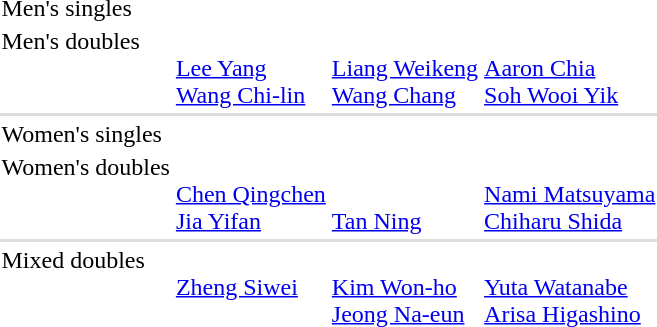<table>
<tr>
<td>Men's singles<br></td>
<td></td>
<td></td>
<td></td>
</tr>
<tr valign=top>
<td>Men's doubles<br></td>
<td><br><a href='#'>Lee Yang</a><br><a href='#'>Wang Chi-lin</a></td>
<td><br><a href='#'>Liang Weikeng</a><br><a href='#'>Wang Chang</a></td>
<td><br><a href='#'>Aaron Chia</a><br><a href='#'>Soh Wooi Yik</a></td>
</tr>
<tr bgcolor=#ddd>
<td colspan=4></td>
</tr>
<tr>
<td>Women's singles<br></td>
<td></td>
<td></td>
<td></td>
</tr>
<tr valign=top>
<td>Women's doubles<br></td>
<td><br><a href='#'>Chen Qingchen</a><br><a href='#'>Jia Yifan</a></td>
<td><br><br><a href='#'>Tan Ning</a></td>
<td><br><a href='#'>Nami Matsuyama</a><br><a href='#'>Chiharu Shida</a></td>
</tr>
<tr bgcolor=#ddd>
<td colspan=4></td>
</tr>
<tr valign=top>
<td>Mixed doubles<br></td>
<td><br><a href='#'>Zheng Siwei</a><br></td>
<td><br><a href='#'>Kim Won-ho</a><br><a href='#'>Jeong Na-eun</a></td>
<td><br><a href='#'>Yuta Watanabe</a><br><a href='#'>Arisa Higashino</a></td>
</tr>
</table>
